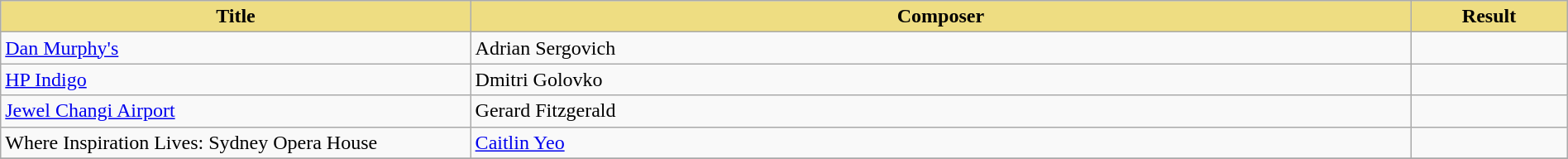<table class="wikitable" width=100%>
<tr>
<th style="width:30%;background:#EEDD82;">Title</th>
<th style="width:60%;background:#EEDD82;">Composer</th>
<th style="width:10%;background:#EEDD82;">Result<br></th>
</tr>
<tr>
<td><a href='#'>Dan Murphy's</a></td>
<td>Adrian Sergovich</td>
<td></td>
</tr>
<tr>
<td><a href='#'>HP Indigo</a></td>
<td>Dmitri Golovko</td>
<td></td>
</tr>
<tr>
<td><a href='#'>Jewel Changi Airport</a></td>
<td>Gerard Fitzgerald</td>
<td></td>
</tr>
<tr>
<td>Where Inspiration Lives: Sydney Opera House</td>
<td><a href='#'>Caitlin Yeo</a></td>
<td></td>
</tr>
<tr>
</tr>
</table>
